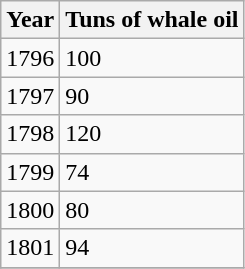<table class=" wikitable">
<tr>
<th>Year</th>
<th>Tuns of whale oil</th>
</tr>
<tr>
<td>1796</td>
<td>100</td>
</tr>
<tr>
<td>1797</td>
<td>90</td>
</tr>
<tr>
<td>1798</td>
<td>120</td>
</tr>
<tr>
<td>1799</td>
<td>74</td>
</tr>
<tr>
<td>1800</td>
<td>80</td>
</tr>
<tr>
<td>1801</td>
<td>94</td>
</tr>
<tr>
</tr>
</table>
